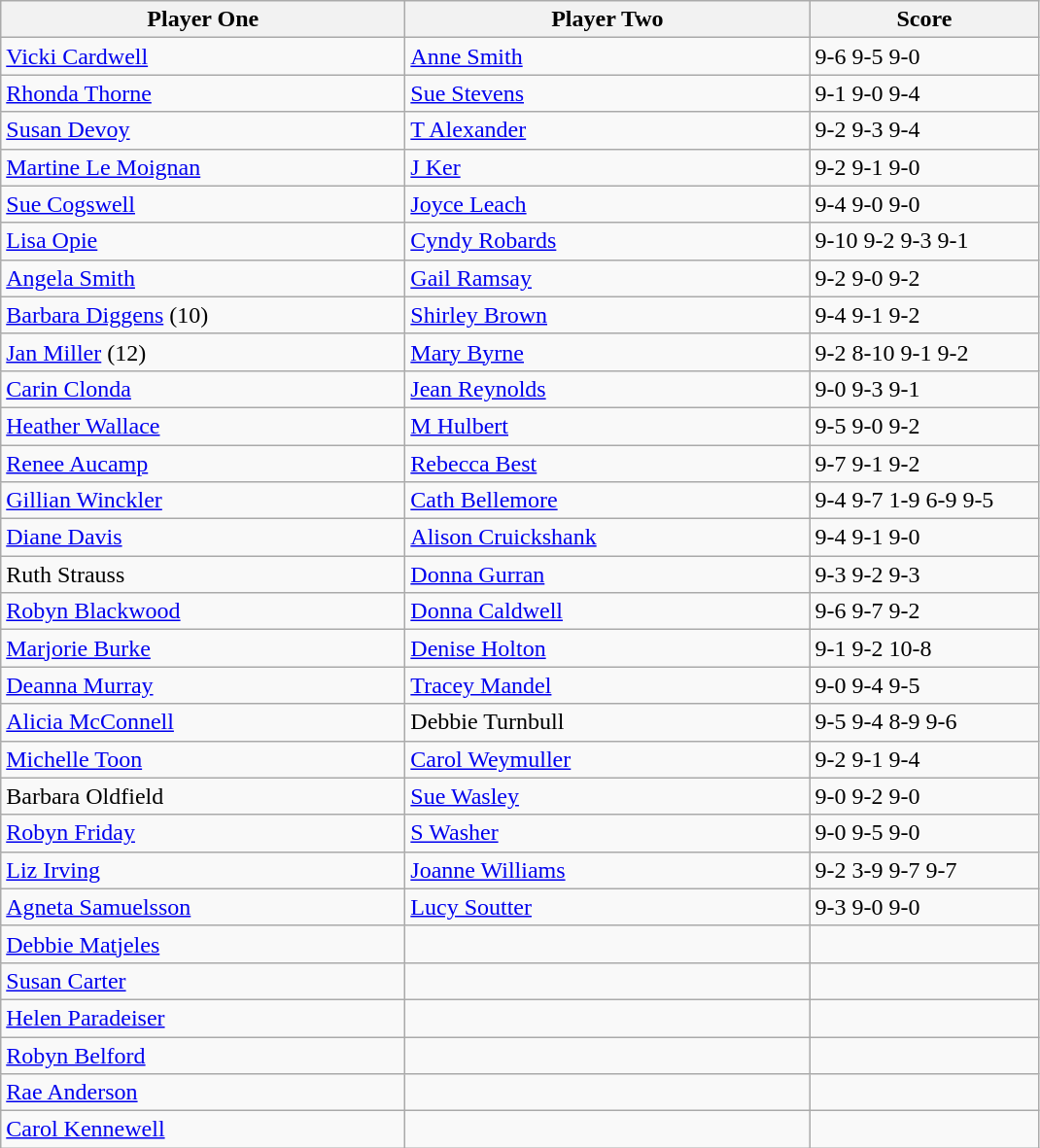<table class="wikitable">
<tr>
<th width=270>Player One</th>
<th width=270>Player Two</th>
<th width=150>Score</th>
</tr>
<tr>
<td> <a href='#'>Vicki Cardwell</a></td>
<td> <a href='#'>Anne Smith</a></td>
<td>9-6 9-5 9-0</td>
</tr>
<tr>
<td> <a href='#'>Rhonda Thorne</a></td>
<td> <a href='#'>Sue Stevens</a></td>
<td>9-1 9-0 9-4</td>
</tr>
<tr>
<td> <a href='#'>Susan Devoy</a></td>
<td> <a href='#'>T Alexander</a></td>
<td>9-2 9-3 9-4</td>
</tr>
<tr>
<td> <a href='#'>Martine Le Moignan</a></td>
<td> <a href='#'>J Ker</a></td>
<td>9-2 9-1 9-0</td>
</tr>
<tr>
<td> <a href='#'>Sue Cogswell</a></td>
<td> <a href='#'>Joyce Leach</a></td>
<td>9-4 9-0 9-0</td>
</tr>
<tr>
<td> <a href='#'>Lisa Opie</a></td>
<td> <a href='#'>Cyndy Robards</a></td>
<td>9-10 9-2 9-3 9-1</td>
</tr>
<tr>
<td> <a href='#'>Angela Smith</a></td>
<td> <a href='#'>Gail Ramsay</a></td>
<td>9-2 9-0 9-2</td>
</tr>
<tr>
<td> <a href='#'>Barbara Diggens</a> (10)</td>
<td> <a href='#'>Shirley Brown</a></td>
<td>9-4 9-1 9-2</td>
</tr>
<tr>
<td> <a href='#'>Jan Miller</a> (12)</td>
<td> <a href='#'>Mary Byrne</a></td>
<td>9-2 8-10 9-1 9-2</td>
</tr>
<tr>
<td> <a href='#'>Carin Clonda</a></td>
<td> <a href='#'>Jean Reynolds</a></td>
<td>9-0 9-3 9-1</td>
</tr>
<tr>
<td> <a href='#'>Heather Wallace</a></td>
<td> <a href='#'>M Hulbert</a></td>
<td>9-5 9-0 9-2</td>
</tr>
<tr>
<td> <a href='#'>Renee Aucamp</a></td>
<td> <a href='#'>Rebecca Best</a></td>
<td>9-7 9-1 9-2</td>
</tr>
<tr>
<td> <a href='#'>Gillian Winckler</a></td>
<td> <a href='#'>Cath Bellemore</a></td>
<td>9-4 9-7 1-9 6-9 9-5</td>
</tr>
<tr>
<td> <a href='#'>Diane Davis</a></td>
<td> <a href='#'>Alison Cruickshank</a></td>
<td>9-4 9-1 9-0</td>
</tr>
<tr>
<td> Ruth Strauss</td>
<td> <a href='#'>Donna Gurran</a></td>
<td>9-3 9-2 9-3</td>
</tr>
<tr>
<td> <a href='#'>Robyn Blackwood</a></td>
<td> <a href='#'>Donna Caldwell</a></td>
<td>9-6 9-7 9-2</td>
</tr>
<tr>
<td> <a href='#'>Marjorie Burke</a></td>
<td> <a href='#'>Denise Holton</a></td>
<td>9-1 9-2 10-8</td>
</tr>
<tr>
<td> <a href='#'>Deanna Murray</a></td>
<td> <a href='#'>Tracey Mandel</a></td>
<td>9-0 9-4 9-5</td>
</tr>
<tr>
<td> <a href='#'>Alicia McConnell</a></td>
<td> Debbie Turnbull</td>
<td>9-5 9-4 8-9 9-6</td>
</tr>
<tr>
<td> <a href='#'>Michelle Toon</a></td>
<td> <a href='#'>Carol Weymuller</a></td>
<td>9-2 9-1 9-4</td>
</tr>
<tr>
<td> Barbara Oldfield</td>
<td> <a href='#'>Sue Wasley</a></td>
<td>9-0 9-2 9-0</td>
</tr>
<tr>
<td> <a href='#'>Robyn Friday</a></td>
<td> <a href='#'>S Washer</a></td>
<td>9-0 9-5 9-0</td>
</tr>
<tr>
<td> <a href='#'>Liz Irving</a></td>
<td> <a href='#'>Joanne Williams</a></td>
<td>9-2 3-9 9-7 9-7</td>
</tr>
<tr>
<td> <a href='#'>Agneta Samuelsson</a></td>
<td> <a href='#'>Lucy Soutter</a></td>
<td>9-3 9-0 9-0</td>
</tr>
<tr>
<td> <a href='#'>Debbie Matjeles</a></td>
<td></td>
<td></td>
</tr>
<tr>
<td> <a href='#'>Susan Carter</a></td>
<td></td>
<td></td>
</tr>
<tr>
<td> <a href='#'>Helen Paradeiser</a></td>
<td></td>
<td></td>
</tr>
<tr>
<td> <a href='#'>Robyn Belford</a></td>
<td></td>
<td></td>
</tr>
<tr>
<td> <a href='#'>Rae Anderson</a></td>
<td></td>
<td></td>
</tr>
<tr>
<td> <a href='#'>Carol Kennewell</a></td>
<td></td>
<td></td>
</tr>
</table>
